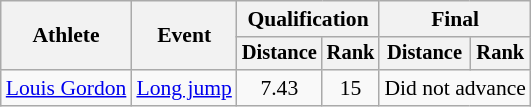<table class="wikitable" style="font-size:90%; text-align:center">
<tr>
<th rowspan=2>Athlete</th>
<th rowspan=2>Event</th>
<th colspan=2>Qualification</th>
<th colspan=2>Final</th>
</tr>
<tr style="font-size:95%">
<th>Distance</th>
<th>Rank</th>
<th>Distance</th>
<th>Rank</th>
</tr>
<tr>
<td align=left><a href='#'>Louis Gordon</a></td>
<td align=left rowspan=1><a href='#'>Long jump</a></td>
<td>7.43</td>
<td>15</td>
<td colspan=2>Did not advance</td>
</tr>
</table>
